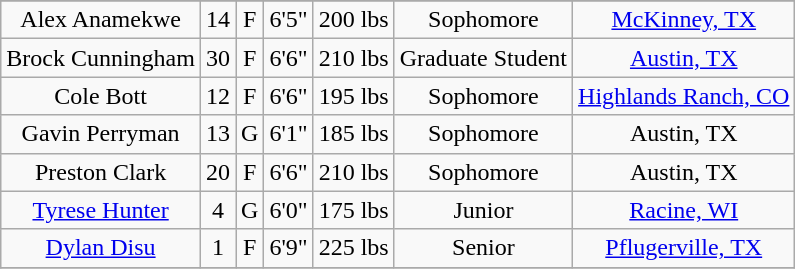<table class="wikitable sortable sortable" style="text-align: center">
<tr align=center>
</tr>
<tr>
<td>Alex Anamekwe</td>
<td>14</td>
<td>F</td>
<td>6'5"</td>
<td>200 lbs</td>
<td>Sophomore</td>
<td><a href='#'>McKinney, TX</a></td>
</tr>
<tr>
<td>Brock Cunningham</td>
<td>30</td>
<td>F</td>
<td>6'6"</td>
<td>210 lbs</td>
<td>Graduate Student</td>
<td><a href='#'>Austin, TX</a></td>
</tr>
<tr>
<td>Cole Bott</td>
<td>12</td>
<td>F</td>
<td>6'6"</td>
<td>195 lbs</td>
<td>Sophomore</td>
<td><a href='#'>Highlands Ranch, CO</a></td>
</tr>
<tr>
<td>Gavin Perryman</td>
<td>13</td>
<td>G</td>
<td>6'1"</td>
<td>185 lbs</td>
<td>Sophomore</td>
<td>Austin, TX</td>
</tr>
<tr>
<td>Preston Clark</td>
<td>20</td>
<td>F</td>
<td>6'6"</td>
<td>210 lbs</td>
<td>Sophomore</td>
<td>Austin, TX</td>
</tr>
<tr>
<td><a href='#'>Tyrese Hunter</a></td>
<td>4</td>
<td>G</td>
<td>6'0"</td>
<td>175 lbs</td>
<td>Junior</td>
<td><a href='#'>Racine, WI</a></td>
</tr>
<tr>
<td><a href='#'>Dylan Disu</a></td>
<td>1</td>
<td>F</td>
<td>6'9"</td>
<td>225 lbs</td>
<td>Senior</td>
<td><a href='#'>Pflugerville, TX</a></td>
</tr>
<tr>
</tr>
</table>
